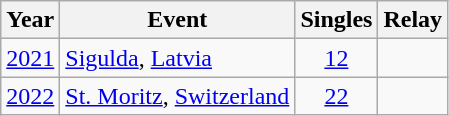<table class="wikitable sortable" style="text-align:center;">
<tr>
<th>Year</th>
<th>Event</th>
<th>Singles</th>
<th>Relay</th>
</tr>
<tr>
<td><a href='#'>2021</a></td>
<td style="text-align:left;"> <a href='#'>Sigulda</a>, <a href='#'>Latvia</a></td>
<td><a href='#'>12</a></td>
<td></td>
</tr>
<tr>
<td><a href='#'>2022</a></td>
<td style="text-align:left;"> <a href='#'>St. Moritz</a>, <a href='#'>Switzerland</a></td>
<td><a href='#'>22</a></td>
<td></td>
</tr>
</table>
